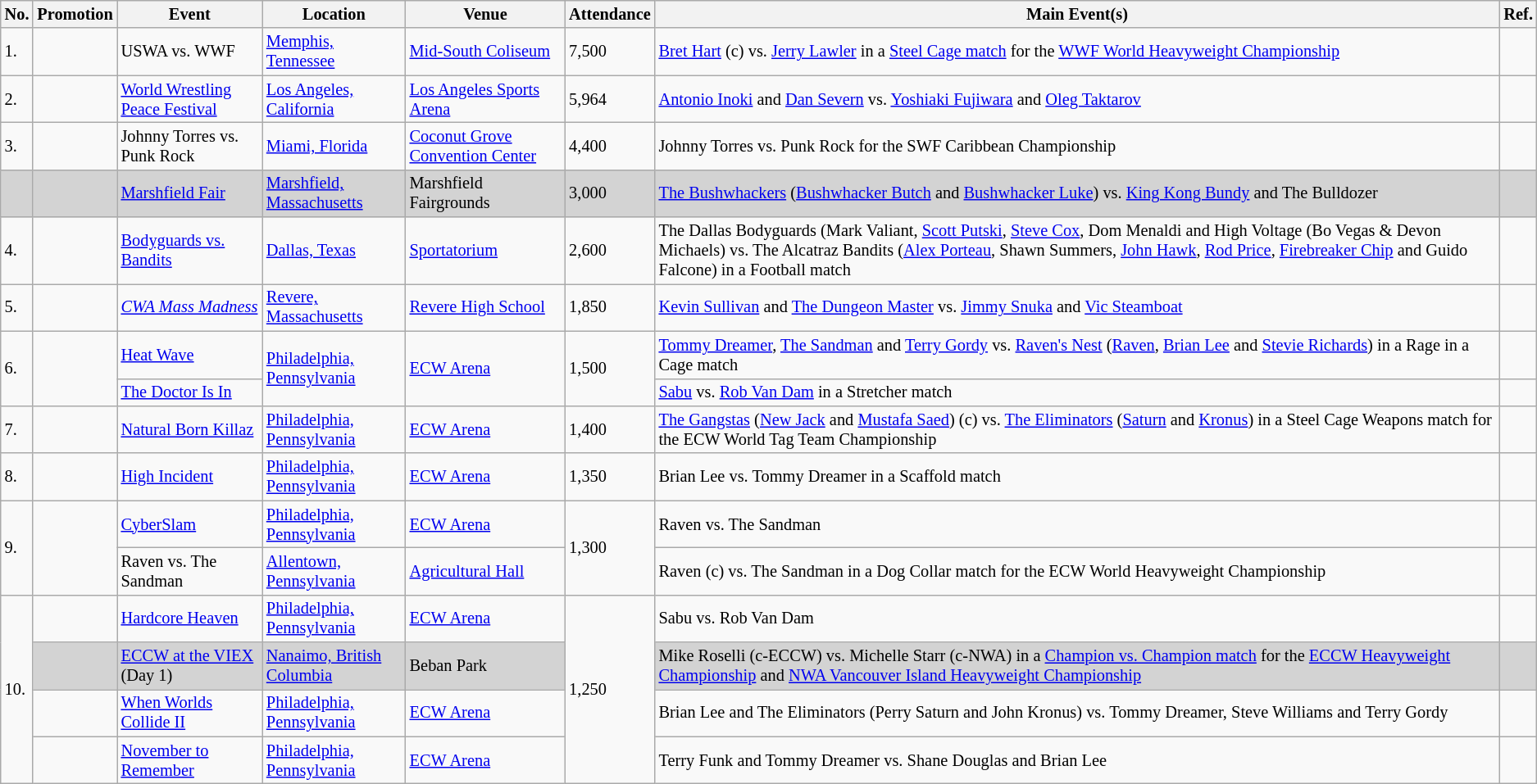<table class="wikitable sortable" style="font-size:85%;">
<tr>
<th>No.</th>
<th>Promotion</th>
<th>Event</th>
<th>Location</th>
<th>Venue</th>
<th>Attendance</th>
<th class=unsortable>Main Event(s)</th>
<th class=unsortable>Ref.</th>
</tr>
<tr>
<td>1.</td>
<td></td>
<td>USWA vs. WWF <br> </td>
<td><a href='#'>Memphis, Tennessee</a></td>
<td><a href='#'>Mid-South Coliseum</a></td>
<td>7,500</td>
<td><a href='#'>Bret Hart</a> (c) vs. <a href='#'>Jerry Lawler</a> in a <a href='#'>Steel Cage match</a> for the <a href='#'>WWF World Heavyweight Championship</a></td>
<td></td>
</tr>
<tr>
<td>2.</td>
<td></td>
<td><a href='#'>World Wrestling Peace Festival</a> <br> </td>
<td><a href='#'>Los Angeles, California</a></td>
<td><a href='#'>Los Angeles Sports Arena</a></td>
<td>5,964</td>
<td><a href='#'>Antonio Inoki</a> and <a href='#'>Dan Severn</a> vs. <a href='#'>Yoshiaki Fujiwara</a> and <a href='#'>Oleg Taktarov</a></td>
<td></td>
</tr>
<tr>
<td>3.</td>
<td></td>
<td>Johnny Torres vs. Punk Rock <br> </td>
<td><a href='#'>Miami, Florida</a></td>
<td><a href='#'>Coconut Grove Convention Center</a></td>
<td>4,400</td>
<td>Johnny Torres vs. Punk Rock for the SWF Caribbean Championship</td>
<td></td>
</tr>
<tr>
<td bgcolor=lightgrey></td>
<td bgcolor=lightgrey></td>
<td bgcolor=lightgrey><a href='#'>Marshfield Fair</a> <br> </td>
<td bgcolor=lightgrey><a href='#'>Marshfield, Massachusetts</a></td>
<td bgcolor=lightgrey>Marshfield Fairgrounds</td>
<td bgcolor=lightgrey>3,000</td>
<td bgcolor=lightgrey><a href='#'>The Bushwhackers</a> (<a href='#'>Bushwhacker Butch</a> and <a href='#'>Bushwhacker Luke</a>) vs. <a href='#'>King Kong Bundy</a> and The Bulldozer</td>
<td bgcolor=lightgrey></td>
</tr>
<tr>
<td>4.</td>
<td></td>
<td><a href='#'>Bodyguards vs. Bandits</a> <br> </td>
<td><a href='#'>Dallas, Texas</a></td>
<td><a href='#'>Sportatorium</a></td>
<td>2,600</td>
<td>The Dallas Bodyguards (Mark Valiant, <a href='#'>Scott Putski</a>, <a href='#'>Steve Cox</a>, Dom Menaldi and High Voltage (Bo Vegas & Devon Michaels) vs. The Alcatraz Bandits (<a href='#'>Alex Porteau</a>, Shawn Summers, <a href='#'>John Hawk</a>, <a href='#'>Rod Price</a>, <a href='#'>Firebreaker Chip</a> and Guido Falcone) in a Football match</td>
<td></td>
</tr>
<tr>
<td>5.</td>
<td></td>
<td><em><a href='#'>CWA Mass Madness</a></em> <br> </td>
<td><a href='#'>Revere, Massachusetts</a></td>
<td><a href='#'>Revere High School</a></td>
<td>1,850</td>
<td><a href='#'>Kevin Sullivan</a> and <a href='#'>The Dungeon Master</a> vs. <a href='#'>Jimmy Snuka</a> and <a href='#'>Vic Steamboat</a></td>
<td></td>
</tr>
<tr>
<td rowspan=2>6.</td>
<td rowspan=2></td>
<td><a href='#'>Heat Wave</a> <br> </td>
<td rowspan=2><a href='#'>Philadelphia, Pennsylvania</a></td>
<td rowspan=2><a href='#'>ECW Arena</a></td>
<td rowspan=2>1,500</td>
<td><a href='#'>Tommy Dreamer</a>, <a href='#'>The Sandman</a> and <a href='#'>Terry Gordy</a> vs. <a href='#'>Raven's Nest</a> (<a href='#'>Raven</a>, <a href='#'>Brian Lee</a> and <a href='#'>Stevie Richards</a>) in a Rage in a Cage match</td>
<td></td>
</tr>
<tr>
<td><a href='#'>The Doctor Is In</a> <br> </td>
<td><a href='#'>Sabu</a> vs. <a href='#'>Rob Van Dam</a> in a Stretcher match</td>
<td></td>
</tr>
<tr>
<td>7.</td>
<td></td>
<td><a href='#'>Natural Born Killaz</a> <br> </td>
<td><a href='#'>Philadelphia, Pennsylvania</a></td>
<td><a href='#'>ECW Arena</a></td>
<td>1,400</td>
<td><a href='#'>The Gangstas</a> (<a href='#'>New Jack</a> and <a href='#'>Mustafa Saed</a>) (c) vs. <a href='#'>The Eliminators</a> (<a href='#'>Saturn</a> and <a href='#'>Kronus</a>) in a Steel Cage Weapons match for the ECW World Tag Team Championship</td>
<td></td>
</tr>
<tr>
<td>8.</td>
<td></td>
<td><a href='#'>High Incident</a> <br> </td>
<td><a href='#'>Philadelphia, Pennsylvania</a></td>
<td><a href='#'>ECW Arena</a></td>
<td>1,350</td>
<td>Brian Lee vs. Tommy Dreamer in a Scaffold match</td>
<td></td>
</tr>
<tr>
<td rowspan=2>9.</td>
<td rowspan=2></td>
<td><a href='#'>CyberSlam</a> <br> </td>
<td><a href='#'>Philadelphia, Pennsylvania</a></td>
<td><a href='#'>ECW Arena</a></td>
<td rowspan=2>1,300</td>
<td>Raven vs. The Sandman</td>
<td></td>
</tr>
<tr>
<td>Raven vs. The Sandman <br> </td>
<td><a href='#'>Allentown, Pennsylvania</a></td>
<td><a href='#'>Agricultural Hall</a></td>
<td>Raven (c) vs. The Sandman in a Dog Collar match for the ECW World Heavyweight Championship</td>
<td></td>
</tr>
<tr>
<td rowspan=4>10.</td>
<td></td>
<td><a href='#'>Hardcore Heaven</a> <br> </td>
<td><a href='#'>Philadelphia, Pennsylvania</a></td>
<td><a href='#'>ECW Arena</a></td>
<td rowspan=4>1,250</td>
<td>Sabu vs. Rob Van Dam</td>
<td></td>
</tr>
<tr>
<td bgcolor=lightgrey></td>
<td bgcolor=lightgrey><a href='#'>ECCW at the VIEX</a> (Day 1) <br> </td>
<td bgcolor=lightgrey><a href='#'>Nanaimo, British Columbia</a></td>
<td bgcolor=lightgrey>Beban Park</td>
<td bgcolor=lightgrey>Mike Roselli (c-ECCW) vs. Michelle Starr (c-NWA) in a <a href='#'>Champion vs. Champion match</a> for the <a href='#'>ECCW Heavyweight Championship</a> and <a href='#'>NWA Vancouver Island Heavyweight Championship</a></td>
<td bgcolor=lightgrey></td>
</tr>
<tr>
<td></td>
<td><a href='#'>When Worlds Collide II</a> <br> </td>
<td><a href='#'>Philadelphia, Pennsylvania</a></td>
<td><a href='#'>ECW Arena</a></td>
<td>Brian Lee and The Eliminators (Perry Saturn and John Kronus) vs. Tommy Dreamer, Steve Williams and Terry Gordy</td>
<td></td>
</tr>
<tr>
<td></td>
<td><a href='#'>November to Remember</a> <br> </td>
<td><a href='#'>Philadelphia, Pennsylvania</a></td>
<td><a href='#'>ECW Arena</a></td>
<td>Terry Funk and Tommy Dreamer vs. Shane Douglas and Brian Lee</td>
<td></td>
</tr>
</table>
